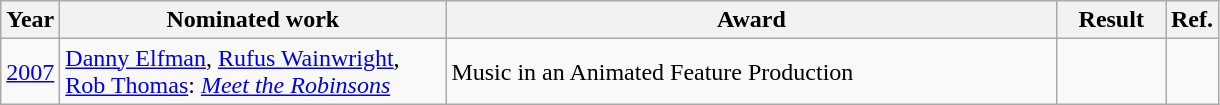<table class="wikitable">
<tr>
<th>Year</th>
<th width="250">Nominated work</th>
<th width="400">Award</th>
<th width="65">Result</th>
<th>Ref.</th>
</tr>
<tr>
<td align="center"><a href='#'>2007</a></td>
<td><a href='#'>Danny Elfman</a>, <a href='#'>Rufus Wainwright</a>,<br><a href='#'>Rob Thomas</a>: <em><a href='#'>Meet the Robinsons</a></em></td>
<td>Music in an Animated Feature Production</td>
<td></td>
<td align="center"></td>
</tr>
</table>
